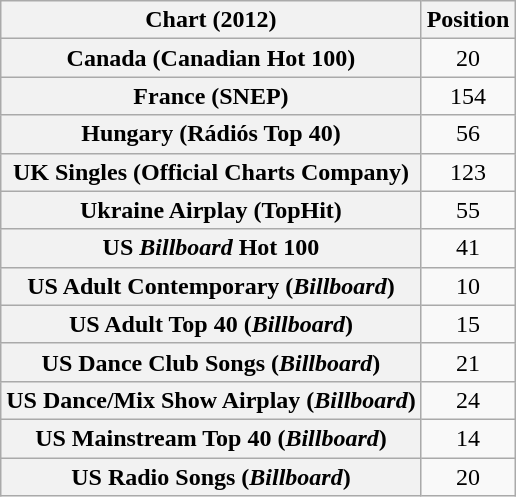<table class="wikitable sortable plainrowheaders" style="text-align:center">
<tr>
<th scope="col">Chart (2012)</th>
<th scope="col">Position</th>
</tr>
<tr>
<th scope="row">Canada (Canadian Hot 100)</th>
<td>20</td>
</tr>
<tr>
<th scope="row">France (SNEP)</th>
<td>154</td>
</tr>
<tr>
<th scope="row">Hungary (Rádiós Top 40)</th>
<td>56</td>
</tr>
<tr>
<th scope="row">UK Singles (Official Charts Company)</th>
<td>123</td>
</tr>
<tr>
<th scope="row">Ukraine Airplay (TopHit)</th>
<td>55</td>
</tr>
<tr>
<th scope="row">US <em>Billboard</em> Hot 100</th>
<td>41</td>
</tr>
<tr>
<th scope="row">US Adult Contemporary (<em>Billboard</em>)</th>
<td>10</td>
</tr>
<tr>
<th scope="row">US Adult Top 40 (<em>Billboard</em>)</th>
<td>15</td>
</tr>
<tr>
<th scope="row">US Dance Club Songs (<em>Billboard</em>)</th>
<td>21</td>
</tr>
<tr>
<th scope="row">US Dance/Mix Show Airplay (<em>Billboard</em>)</th>
<td>24</td>
</tr>
<tr>
<th scope="row">US Mainstream Top 40 (<em>Billboard</em>)</th>
<td>14</td>
</tr>
<tr>
<th scope="row">US Radio Songs (<em>Billboard</em>)</th>
<td>20</td>
</tr>
</table>
